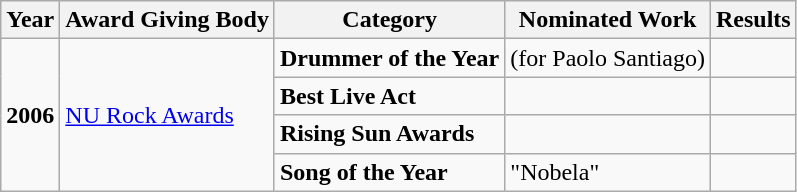<table class="wikitable">
<tr>
<th>Year</th>
<th>Award Giving Body</th>
<th>Category</th>
<th>Nominated Work</th>
<th>Results</th>
</tr>
<tr>
<td rowspan=4><strong>2006</strong></td>
<td rowspan=4><a href='#'>NU Rock Awards</a></td>
<td><strong>Drummer of the Year</strong></td>
<td>(for Paolo Santiago)</td>
<td></td>
</tr>
<tr>
<td><strong>Best Live Act</strong></td>
<td></td>
<td></td>
</tr>
<tr>
<td><strong>Rising Sun Awards</strong></td>
<td></td>
<td></td>
</tr>
<tr>
<td><strong>Song of the Year</strong></td>
<td>"Nobela"</td>
<td></td>
</tr>
</table>
